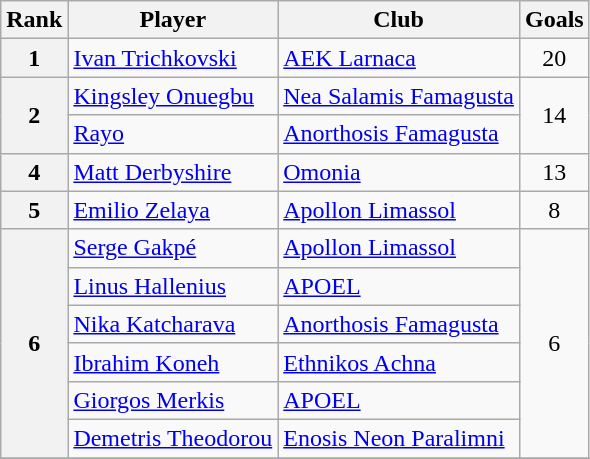<table class="wikitable" style="text-align:center">
<tr>
<th>Rank</th>
<th>Player</th>
<th>Club</th>
<th>Goals</th>
</tr>
<tr>
<th>1</th>
<td align="left"> <a href='#'>Ivan Trichkovski</a></td>
<td align="left"><a href='#'>AEK Larnaca</a></td>
<td>20</td>
</tr>
<tr>
<th rowspan="2">2</th>
<td align="left"> <a href='#'>Kingsley Onuegbu</a></td>
<td align="left"><a href='#'>Nea Salamis Famagusta</a></td>
<td rowspan="2">14</td>
</tr>
<tr>
<td align="left"> <a href='#'>Rayo</a></td>
<td align="left"><a href='#'>Anorthosis Famagusta</a></td>
</tr>
<tr>
<th>4</th>
<td align="left"> <a href='#'>Matt Derbyshire</a></td>
<td align="left"><a href='#'>Omonia</a></td>
<td>13</td>
</tr>
<tr>
<th>5</th>
<td align="left"> <a href='#'>Emilio Zelaya</a></td>
<td align="left"><a href='#'>Apollon Limassol</a></td>
<td>8</td>
</tr>
<tr>
<th rowspan="6">6</th>
<td align="left"> <a href='#'>Serge Gakpé</a></td>
<td align="left"><a href='#'>Apollon Limassol</a></td>
<td rowspan="6">6</td>
</tr>
<tr>
<td align="left"> <a href='#'>Linus Hallenius</a></td>
<td align="left"><a href='#'>APOEL</a></td>
</tr>
<tr>
<td align="left"> <a href='#'>Nika Katcharava</a></td>
<td align="left"><a href='#'>Anorthosis Famagusta</a></td>
</tr>
<tr>
<td align="left"> <a href='#'>Ibrahim Koneh</a></td>
<td align="left"><a href='#'>Ethnikos Achna</a></td>
</tr>
<tr>
<td align="left"> <a href='#'>Giorgos Merkis</a></td>
<td align="left"><a href='#'>APOEL</a></td>
</tr>
<tr>
<td align="left"> <a href='#'>Demetris Theodorou</a></td>
<td align="left"><a href='#'>Enosis Neon Paralimni</a></td>
</tr>
<tr>
</tr>
</table>
